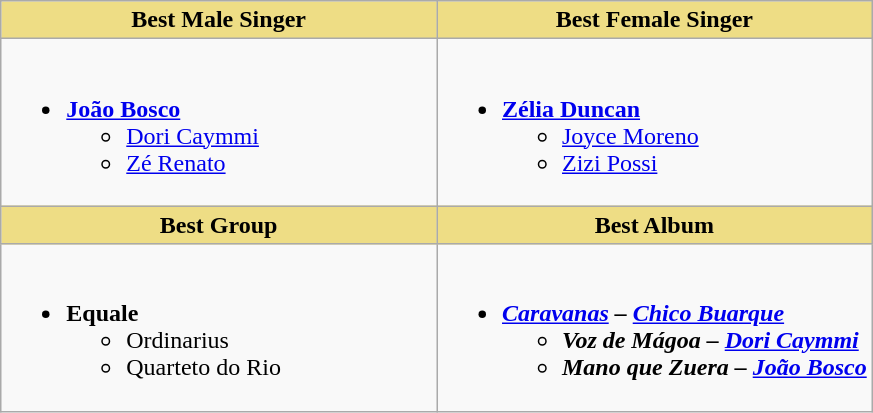<table class="wikitable" style="width=">
<tr>
<th style="background:#EEDD85; width:50%">Best Male Singer</th>
<th style="background:#EEDD85; width:50%">Best Female Singer</th>
</tr>
<tr>
<td style="vertical-align:top"><br><ul><li><strong><a href='#'>João Bosco</a></strong><ul><li><a href='#'>Dori Caymmi</a></li><li><a href='#'>Zé Renato</a></li></ul></li></ul></td>
<td style="vertical-align:top"><br><ul><li><strong><a href='#'>Zélia Duncan</a></strong><ul><li><a href='#'>Joyce Moreno</a></li><li><a href='#'>Zizi Possi</a></li></ul></li></ul></td>
</tr>
<tr>
<th style="background:#EEDD85; width:50%">Best Group</th>
<th style="background:#EEDD85; width:50%">Best Album</th>
</tr>
<tr>
<td style="vertical-align:top"><br><ul><li><strong>Equale</strong><ul><li>Ordinarius</li><li>Quarteto do Rio</li></ul></li></ul></td>
<td style="vertical-align:top"><br><ul><li><strong><em><a href='#'>Caravanas</a><em> – <a href='#'>Chico Buarque</a><strong><ul><li></em>Voz de Mágoa<em> – <a href='#'>Dori Caymmi</a></li><li></em>Mano que Zuera<em> – <a href='#'>João Bosco</a></li></ul></li></ul></td>
</tr>
</table>
